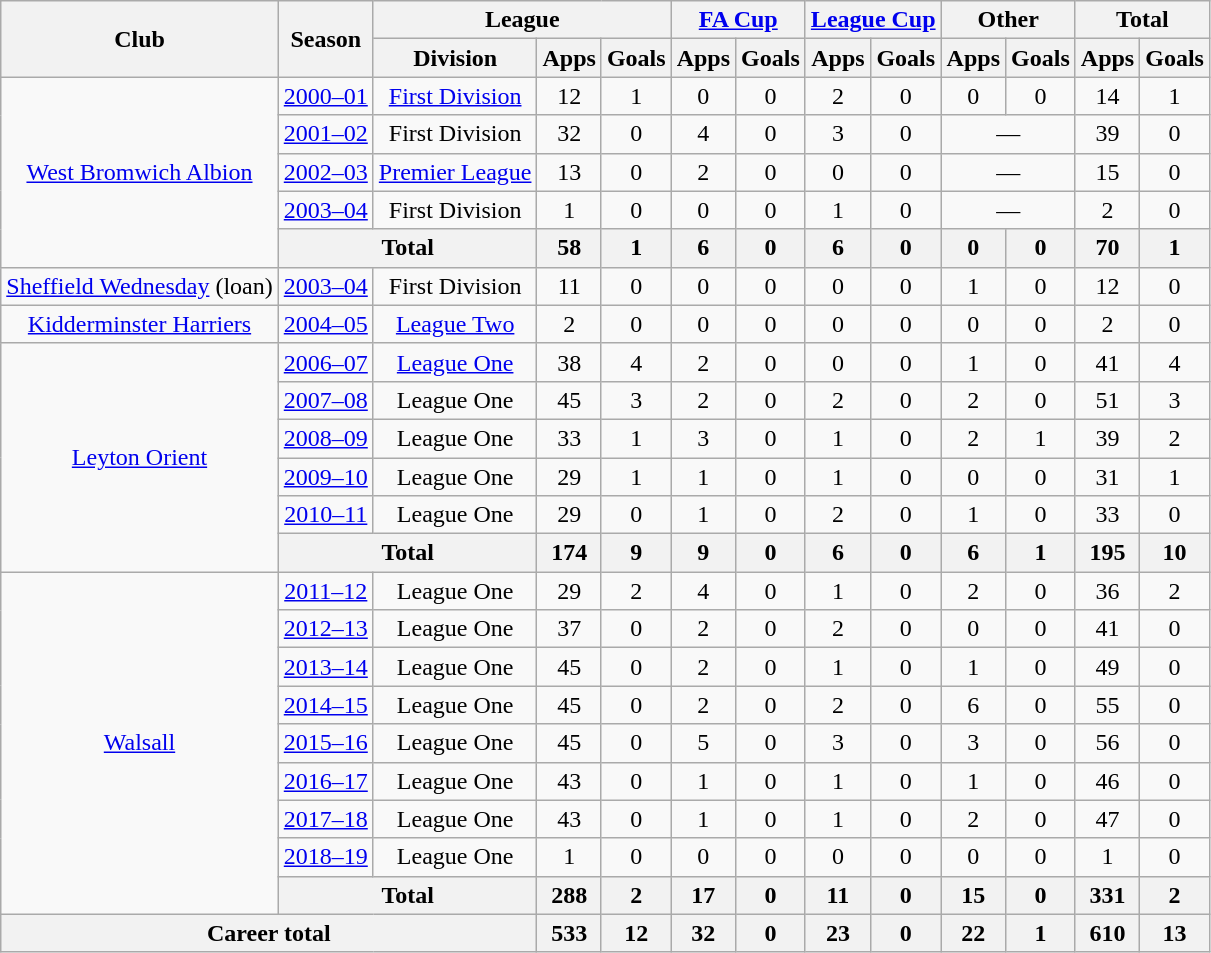<table class="wikitable" style="text-align:center">
<tr>
<th rowspan="2">Club</th>
<th rowspan="2">Season</th>
<th colspan="3">League</th>
<th colspan="2"><a href='#'>FA Cup</a></th>
<th colspan="2"><a href='#'>League Cup</a></th>
<th colspan="2">Other</th>
<th colspan="2">Total</th>
</tr>
<tr>
<th>Division</th>
<th>Apps</th>
<th>Goals</th>
<th>Apps</th>
<th>Goals</th>
<th>Apps</th>
<th>Goals</th>
<th>Apps</th>
<th>Goals</th>
<th>Apps</th>
<th>Goals</th>
</tr>
<tr>
<td rowspan="5"><a href='#'>West Bromwich Albion</a></td>
<td><a href='#'>2000–01</a></td>
<td><a href='#'>First Division</a></td>
<td>12</td>
<td>1</td>
<td>0</td>
<td>0</td>
<td>2</td>
<td>0</td>
<td>0</td>
<td>0</td>
<td>14</td>
<td>1</td>
</tr>
<tr>
<td><a href='#'>2001–02</a></td>
<td>First Division</td>
<td>32</td>
<td>0</td>
<td>4</td>
<td>0</td>
<td>3</td>
<td>0</td>
<td colspan="2">—</td>
<td>39</td>
<td>0</td>
</tr>
<tr>
<td><a href='#'>2002–03</a></td>
<td><a href='#'>Premier League</a></td>
<td>13</td>
<td>0</td>
<td>2</td>
<td>0</td>
<td>0</td>
<td>0</td>
<td colspan="2">—</td>
<td>15</td>
<td>0</td>
</tr>
<tr>
<td><a href='#'>2003–04</a></td>
<td>First Division</td>
<td>1</td>
<td>0</td>
<td>0</td>
<td>0</td>
<td>1</td>
<td>0</td>
<td colspan="2">—</td>
<td>2</td>
<td>0</td>
</tr>
<tr>
<th colspan="2">Total</th>
<th>58</th>
<th>1</th>
<th>6</th>
<th>0</th>
<th>6</th>
<th>0</th>
<th>0</th>
<th>0</th>
<th>70</th>
<th>1</th>
</tr>
<tr>
<td><a href='#'>Sheffield Wednesday</a> (loan)</td>
<td><a href='#'>2003–04</a></td>
<td>First Division</td>
<td>11</td>
<td>0</td>
<td>0</td>
<td>0</td>
<td>0</td>
<td>0</td>
<td>1</td>
<td>0</td>
<td>12</td>
<td>0</td>
</tr>
<tr>
<td><a href='#'>Kidderminster Harriers</a></td>
<td><a href='#'>2004–05</a></td>
<td><a href='#'>League Two</a></td>
<td>2</td>
<td>0</td>
<td>0</td>
<td>0</td>
<td>0</td>
<td>0</td>
<td>0</td>
<td>0</td>
<td>2</td>
<td>0</td>
</tr>
<tr>
<td rowspan="6"><a href='#'>Leyton Orient</a></td>
<td><a href='#'>2006–07</a></td>
<td><a href='#'>League One</a></td>
<td>38</td>
<td>4</td>
<td>2</td>
<td>0</td>
<td>0</td>
<td>0</td>
<td>1</td>
<td>0</td>
<td>41</td>
<td>4</td>
</tr>
<tr>
<td><a href='#'>2007–08</a></td>
<td>League One</td>
<td>45</td>
<td>3</td>
<td>2</td>
<td>0</td>
<td>2</td>
<td>0</td>
<td>2</td>
<td>0</td>
<td>51</td>
<td>3</td>
</tr>
<tr>
<td><a href='#'>2008–09</a></td>
<td>League One</td>
<td>33</td>
<td>1</td>
<td>3</td>
<td>0</td>
<td>1</td>
<td>0</td>
<td>2</td>
<td>1</td>
<td>39</td>
<td>2</td>
</tr>
<tr>
<td><a href='#'>2009–10</a></td>
<td>League One</td>
<td>29</td>
<td>1</td>
<td>1</td>
<td>0</td>
<td>1</td>
<td>0</td>
<td>0</td>
<td>0</td>
<td>31</td>
<td>1</td>
</tr>
<tr>
<td><a href='#'>2010–11</a></td>
<td>League One</td>
<td>29</td>
<td>0</td>
<td>1</td>
<td>0</td>
<td>2</td>
<td>0</td>
<td>1</td>
<td>0</td>
<td>33</td>
<td>0</td>
</tr>
<tr>
<th colspan="2">Total</th>
<th>174</th>
<th>9</th>
<th>9</th>
<th>0</th>
<th>6</th>
<th>0</th>
<th>6</th>
<th>1</th>
<th>195</th>
<th>10</th>
</tr>
<tr>
<td rowspan="9"><a href='#'>Walsall</a></td>
<td><a href='#'>2011–12</a></td>
<td>League One</td>
<td>29</td>
<td>2</td>
<td>4</td>
<td>0</td>
<td>1</td>
<td>0</td>
<td>2</td>
<td>0</td>
<td>36</td>
<td>2</td>
</tr>
<tr>
<td><a href='#'>2012–13</a></td>
<td>League One</td>
<td>37</td>
<td>0</td>
<td>2</td>
<td>0</td>
<td>2</td>
<td>0</td>
<td>0</td>
<td>0</td>
<td>41</td>
<td>0</td>
</tr>
<tr>
<td><a href='#'>2013–14</a></td>
<td>League One</td>
<td>45</td>
<td>0</td>
<td>2</td>
<td>0</td>
<td>1</td>
<td>0</td>
<td>1</td>
<td>0</td>
<td>49</td>
<td>0</td>
</tr>
<tr>
<td><a href='#'>2014–15</a></td>
<td>League One</td>
<td>45</td>
<td>0</td>
<td>2</td>
<td>0</td>
<td>2</td>
<td>0</td>
<td>6</td>
<td>0</td>
<td>55</td>
<td>0</td>
</tr>
<tr>
<td><a href='#'>2015–16</a></td>
<td>League One</td>
<td>45</td>
<td>0</td>
<td>5</td>
<td>0</td>
<td>3</td>
<td>0</td>
<td>3</td>
<td>0</td>
<td>56</td>
<td>0</td>
</tr>
<tr>
<td><a href='#'>2016–17</a></td>
<td>League One</td>
<td>43</td>
<td>0</td>
<td>1</td>
<td>0</td>
<td>1</td>
<td>0</td>
<td>1</td>
<td>0</td>
<td>46</td>
<td>0</td>
</tr>
<tr>
<td><a href='#'>2017–18</a></td>
<td>League One</td>
<td>43</td>
<td>0</td>
<td>1</td>
<td>0</td>
<td>1</td>
<td>0</td>
<td>2</td>
<td>0</td>
<td>47</td>
<td>0</td>
</tr>
<tr>
<td><a href='#'>2018–19</a></td>
<td>League One</td>
<td>1</td>
<td>0</td>
<td>0</td>
<td>0</td>
<td>0</td>
<td>0</td>
<td>0</td>
<td>0</td>
<td>1</td>
<td>0</td>
</tr>
<tr>
<th colspan="2">Total</th>
<th>288</th>
<th>2</th>
<th>17</th>
<th>0</th>
<th>11</th>
<th>0</th>
<th>15</th>
<th>0</th>
<th>331</th>
<th>2</th>
</tr>
<tr>
<th colspan="3">Career total</th>
<th>533</th>
<th>12</th>
<th>32</th>
<th>0</th>
<th>23</th>
<th>0</th>
<th>22</th>
<th>1</th>
<th>610</th>
<th>13</th>
</tr>
</table>
